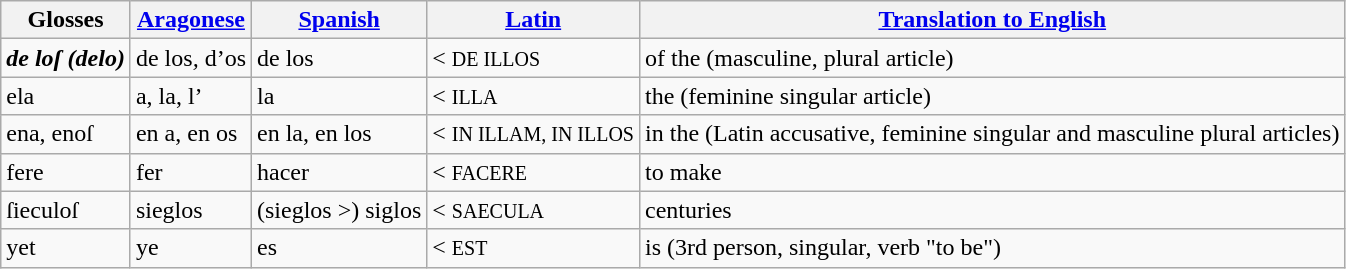<table class="wikitable">
<tr>
<th>Glosses</th>
<th><a href='#'>Aragonese</a></th>
<th><a href='#'>Spanish</a></th>
<th><a href='#'>Latin</a></th>
<th><a href='#'>Translation to English</a></th>
</tr>
<tr>
<td><strong><em>de loſ<strong> (</strong>delo<strong>)<em></td>
<td></em>de los<em>, </em>d’os<em></td>
<td></em>de los<em></td>
<td>< <small>DE ILLOS</small></td>
<td>of the (masculine, plural article)</td>
</tr>
<tr>
<td></em></strong>ela<strong><em></td>
<td></em>a, la, l’<em></td>
<td></em>la<em></td>
<td>< <small>ILLA</small></td>
<td>the (feminine singular article)</td>
</tr>
<tr>
<td></em></strong>ena, enoſ<strong><em></td>
<td></em>en a, en os<em></td>
<td></em>en la, en los<em></td>
<td>< <small>IN ILLAM, IN ILLOS</small></td>
<td>in the (Latin accusative, feminine singular and masculine plural articles)</td>
</tr>
<tr>
<td></em></strong>fere<strong><em></td>
<td></em>fer<em></td>
<td></em>hacer<em></td>
<td>< <small>FACERE</small></td>
<td>to make</td>
</tr>
<tr>
<td></em></strong>ſieculoſ<strong><em></td>
<td></em>sieglos<em></td>
<td></em>(sieglos >) siglos<em></td>
<td>< <small>SAECULA</small></td>
<td>centuries</td>
</tr>
<tr>
<td></em></strong>yet<strong><em></td>
<td></em>ye<em></td>
<td></em>es<em></td>
<td>< <small>EST</small></td>
<td>is (3rd person, singular, verb "to be")</td>
</tr>
</table>
